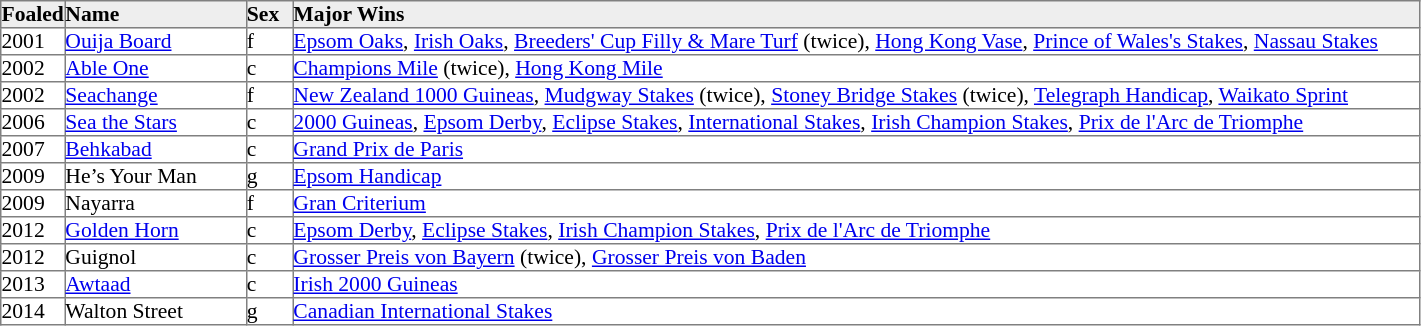<table border="1" cellpadding="0" style="border-collapse: collapse; font-size:90%">
<tr style="background:#eee;">
<td style="width:35px;"><strong>Foaled</strong></td>
<td style="width:120px;"><strong>Name</strong></td>
<td style="width:30px;"><strong>Sex</strong></td>
<td style="width:750px;"><strong>Major Wins</strong></td>
</tr>
<tr>
<td>2001</td>
<td><a href='#'>Ouija Board</a></td>
<td>f</td>
<td><a href='#'>Epsom Oaks</a>, <a href='#'>Irish Oaks</a>, <a href='#'>Breeders' Cup Filly & Mare Turf</a> (twice), <a href='#'>Hong Kong Vase</a>, <a href='#'>Prince of Wales's Stakes</a>, <a href='#'>Nassau Stakes</a></td>
</tr>
<tr>
<td>2002</td>
<td><a href='#'>Able One</a></td>
<td>c</td>
<td><a href='#'>Champions Mile</a> (twice), <a href='#'>Hong Kong Mile</a></td>
</tr>
<tr>
<td>2002</td>
<td><a href='#'>Seachange</a></td>
<td>f</td>
<td><a href='#'>New Zealand 1000 Guineas</a>, <a href='#'>Mudgway Stakes</a> (twice), <a href='#'>Stoney Bridge Stakes</a> (twice), <a href='#'>Telegraph Handicap</a>, <a href='#'>Waikato Sprint</a></td>
</tr>
<tr>
<td>2006</td>
<td><a href='#'>Sea the Stars</a></td>
<td>c</td>
<td><a href='#'>2000 Guineas</a>, <a href='#'>Epsom Derby</a>, <a href='#'>Eclipse Stakes</a>, <a href='#'>International Stakes</a>, <a href='#'>Irish Champion Stakes</a>, <a href='#'>Prix de l'Arc de Triomphe</a></td>
</tr>
<tr>
<td>2007</td>
<td><a href='#'>Behkabad</a></td>
<td>c</td>
<td><a href='#'>Grand Prix de Paris</a></td>
</tr>
<tr>
<td>2009</td>
<td>He’s Your Man</td>
<td>g</td>
<td><a href='#'>Epsom Handicap</a></td>
</tr>
<tr>
<td>2009</td>
<td>Nayarra</td>
<td>f</td>
<td><a href='#'>Gran Criterium</a></td>
</tr>
<tr>
<td>2012</td>
<td><a href='#'>Golden Horn</a></td>
<td>c</td>
<td><a href='#'>Epsom Derby</a>, <a href='#'>Eclipse Stakes</a>, <a href='#'>Irish Champion Stakes</a>, <a href='#'>Prix de l'Arc de Triomphe</a></td>
</tr>
<tr>
<td>2012</td>
<td>Guignol</td>
<td>c</td>
<td><a href='#'>Grosser Preis von Bayern</a> (twice), <a href='#'>Grosser Preis von Baden</a></td>
</tr>
<tr>
<td>2013</td>
<td><a href='#'>Awtaad</a></td>
<td>c</td>
<td><a href='#'>Irish 2000 Guineas</a></td>
</tr>
<tr>
<td>2014</td>
<td>Walton Street</td>
<td>g</td>
<td><a href='#'>Canadian International Stakes</a></td>
</tr>
</table>
